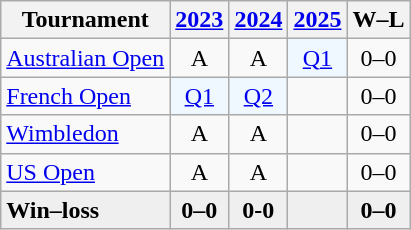<table class="wikitable" style=text-align:center>
<tr>
<th>Tournament</th>
<th><a href='#'>2023</a></th>
<th><a href='#'>2024</a></th>
<th><a href='#'>2025</a></th>
<th>W–L</th>
</tr>
<tr>
<td align=left><a href='#'>Australian Open</a></td>
<td>A</td>
<td>A</td>
<td bgcolor=f0f8ff><a href='#'>Q1</a></td>
<td>0–0</td>
</tr>
<tr>
<td align=left><a href='#'>French Open</a></td>
<td bgcolor=f0f8ff><a href='#'>Q1</a></td>
<td bgcolor=f0f8ff><a href='#'>Q2</a></td>
<td></td>
<td>0–0</td>
</tr>
<tr>
<td align=left><a href='#'>Wimbledon</a></td>
<td>A</td>
<td>A</td>
<td></td>
<td>0–0</td>
</tr>
<tr>
<td align=left><a href='#'>US Open</a></td>
<td>A</td>
<td>A</td>
<td></td>
<td>0–0</td>
</tr>
<tr style=background:#efefef;font-weight:bold>
<td align=left>Win–loss</td>
<td>0–0</td>
<td>0-0</td>
<td></td>
<td>0–0</td>
</tr>
</table>
